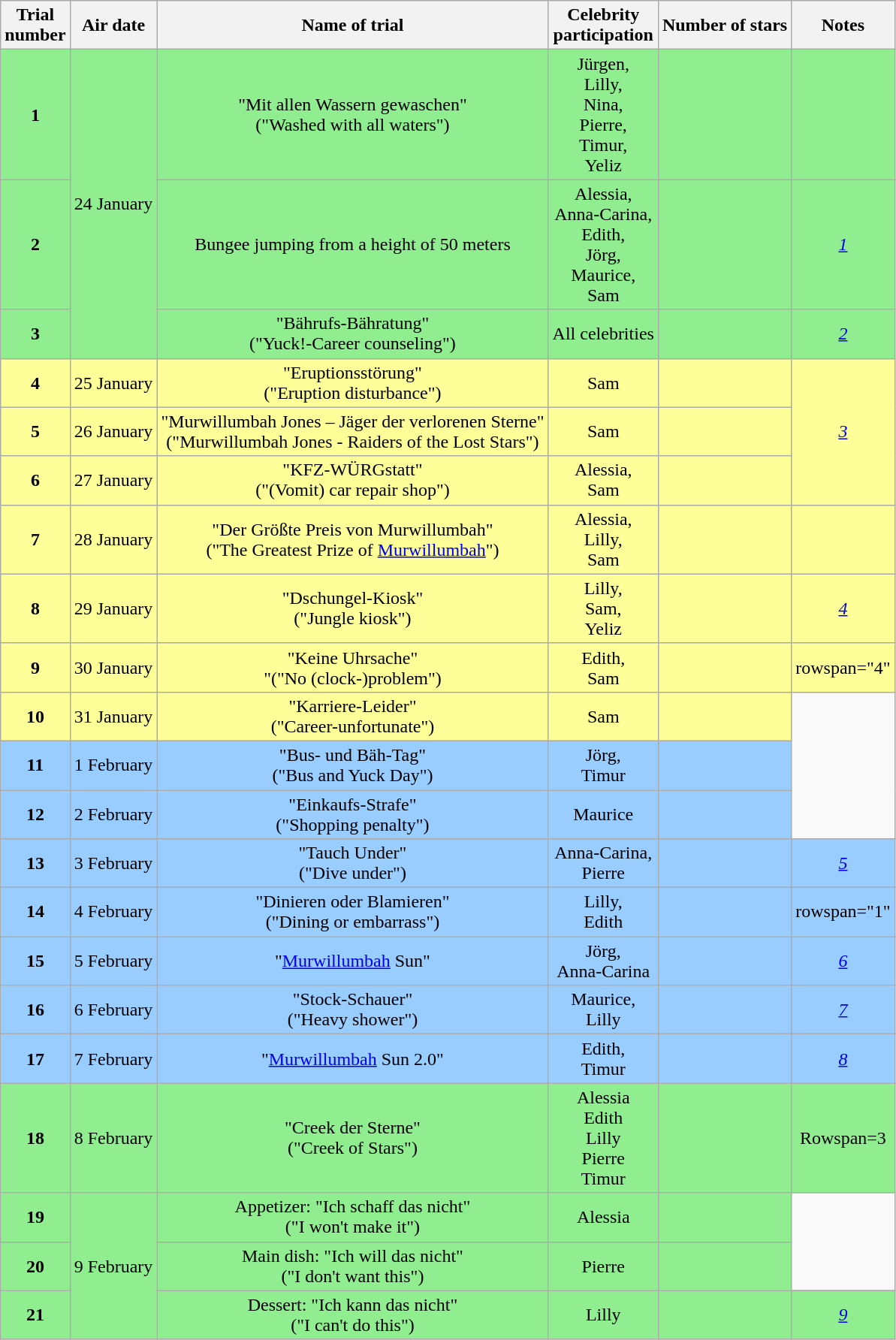<table class=wikitable style="text-align:center">
<tr>
<th scope="col">Trial<br>number</th>
<th scope="col">Air date</th>
<th scope="col">Name of trial</th>
<th scope="col">Celebrity<br>participation</th>
<th scope="col">Number of stars</th>
<th scope="col">Notes</th>
</tr>
<tr style="background:lightgreen">
<td><strong>1</strong></td>
<td rowspan="3">24 January</td>
<td>"Mit allen Wassern gewaschen"<br>("Washed with all waters")</td>
<td>Jürgen,<br>Lilly,<br>Nina,<br>Pierre,<br>Timur,<br>Yeliz</td>
<td></td>
<td></td>
</tr>
<tr style="background:lightgreen">
<td><strong>2</strong></td>
<td>Bungee jumping from a height of 50 meters</td>
<td>Alessia,<br>Anna-Carina,<br>Edith,<br>Jörg,<br>Maurice,<br>Sam</td>
<td></td>
<td><em><a href='#'>1</a></em></td>
</tr>
<tr style="background:lightgreen">
<td><strong>3</strong></td>
<td>"Bährufs-Bähratung"<br>("Yuck!-Career counseling")</td>
<td>All celebrities</td>
<td></td>
<td><em><a href='#'>2</a></em></td>
</tr>
<tr style="background:#FFFF99">
<td><strong>4</strong></td>
<td>25 January</td>
<td>"Eruptionsstörung"<br>("Eruption disturbance")</td>
<td>Sam</td>
<td></td>
<td rowspan="3"><em><a href='#'>3</a></em></td>
</tr>
<tr style="background:#FFFF99">
<td><strong>5</strong></td>
<td>26 January</td>
<td>"Murwillumbah Jones – Jäger der verlorenen Sterne"<br>("Murwillumbah Jones - Raiders of the Lost Stars")</td>
<td>Sam</td>
<td></td>
</tr>
<tr style="background:#FFFF99">
<td><strong>6</strong></td>
<td>27 January</td>
<td>"KFZ-WÜRGstatt"<br>("(Vomit) car repair shop")</td>
<td>Alessia,<br>Sam</td>
<td></td>
</tr>
<tr style="background:#FFFF99">
<td><strong>7</strong></td>
<td>28 January</td>
<td>"Der Größte Preis von Murwillumbah"<br>("The Greatest Prize of <a href='#'>Murwillumbah</a>")</td>
<td>Alessia,<br>Lilly,<br>Sam</td>
<td></td>
<td></td>
</tr>
<tr style="background:#FFFF99">
<td><strong>8</strong></td>
<td>29 January</td>
<td>"Dschungel-Kiosk"<br>("Jungle kiosk")</td>
<td>Lilly,<br>Sam,<br>Yeliz</td>
<td></td>
<td><em><a href='#'>4</a></em></td>
</tr>
<tr style="background:#FFFF99">
<td><strong>9</strong></td>
<td>30 January</td>
<td>"Keine Uhrsache"<br>"("No (clock-)problem")</td>
<td>Edith,<br>Sam</td>
<td></td>
<td>rowspan="4" </td>
</tr>
<tr style="background:#FFFF99">
<td><strong>10</strong></td>
<td>31 January</td>
<td>"Karriere-Leider"<br>("Career-unfortunate")</td>
<td>Sam</td>
<td></td>
</tr>
<tr style="background:#99CCFF">
<td><strong>11</strong></td>
<td>1 February</td>
<td>"Bus- und Bäh-Tag"<br>("Bus and Yuck Day")</td>
<td>Jörg,<br>Timur</td>
<td></td>
</tr>
<tr style="background:#99CCFF">
<td><strong>12</strong></td>
<td>2 February</td>
<td>"Einkaufs-Strafe"<br>("Shopping penalty")</td>
<td>Maurice</td>
<td></td>
</tr>
<tr style="background:#99CCFF">
<td><strong>13</strong></td>
<td>3 February</td>
<td>"Tauch Under"<br>("Dive under")</td>
<td>Anna-Carina,<br>Pierre</td>
<td></td>
<td><em><a href='#'>5</a></em></td>
</tr>
<tr style="background:#99CCFF">
<td><strong>14</strong></td>
<td>4 February</td>
<td>"Dinieren oder Blamieren"<br>("Dining or embarrass")</td>
<td>Lilly,<br>Edith</td>
<td></td>
<td>rowspan="1" </td>
</tr>
<tr style="background:#99CCFF">
<td><strong>15</strong></td>
<td>5 February</td>
<td>"<a href='#'>Murwillumbah</a> Sun"</td>
<td>Jörg,<br>Anna-Carina</td>
<td></td>
<td><em><a href='#'>6</a></em></td>
</tr>
<tr style="background:#99CCFF">
<td><strong>16</strong></td>
<td>6 February</td>
<td>"Stock-Schauer"<br>("Heavy shower")</td>
<td>Maurice,<br>Lilly</td>
<td></td>
<td><em><a href='#'>7</a></em></td>
</tr>
<tr style="background:#99CCFF">
<td><strong>17</strong></td>
<td>7 February</td>
<td>"<a href='#'>Murwillumbah</a> Sun 2.0"</td>
<td>Edith,<br>Timur</td>
<td></td>
<td><em><a href='#'>8</a></em></td>
</tr>
<tr style="background:lightgreen">
<td><strong>18</strong></td>
<td>8 February</td>
<td>"Creek der Sterne"<br>("Creek of Stars")</td>
<td>Alessia<br>Edith<br>Lilly<br>Pierre<br>Timur</td>
<td></td>
<td>Rowspan=3 </td>
</tr>
<tr style="background:lightgreen">
<td><strong>19</strong></td>
<td rowspan="3">9 February</td>
<td>Appetizer: "Ich schaff das nicht"<br>("I won't make it")</td>
<td>Alessia</td>
<td></td>
</tr>
<tr style="background:lightgreen">
<td><strong>20</strong></td>
<td>Main dish: "Ich will das nicht"<br>("I don't want this")</td>
<td>Pierre</td>
<td></td>
</tr>
<tr style="background:lightgreen">
<td><strong>21</strong></td>
<td>Dessert: "Ich kann das nicht"<br>("I can't do this")</td>
<td>Lilly</td>
<td></td>
<td><em><a href='#'>9</a></em></td>
</tr>
</table>
